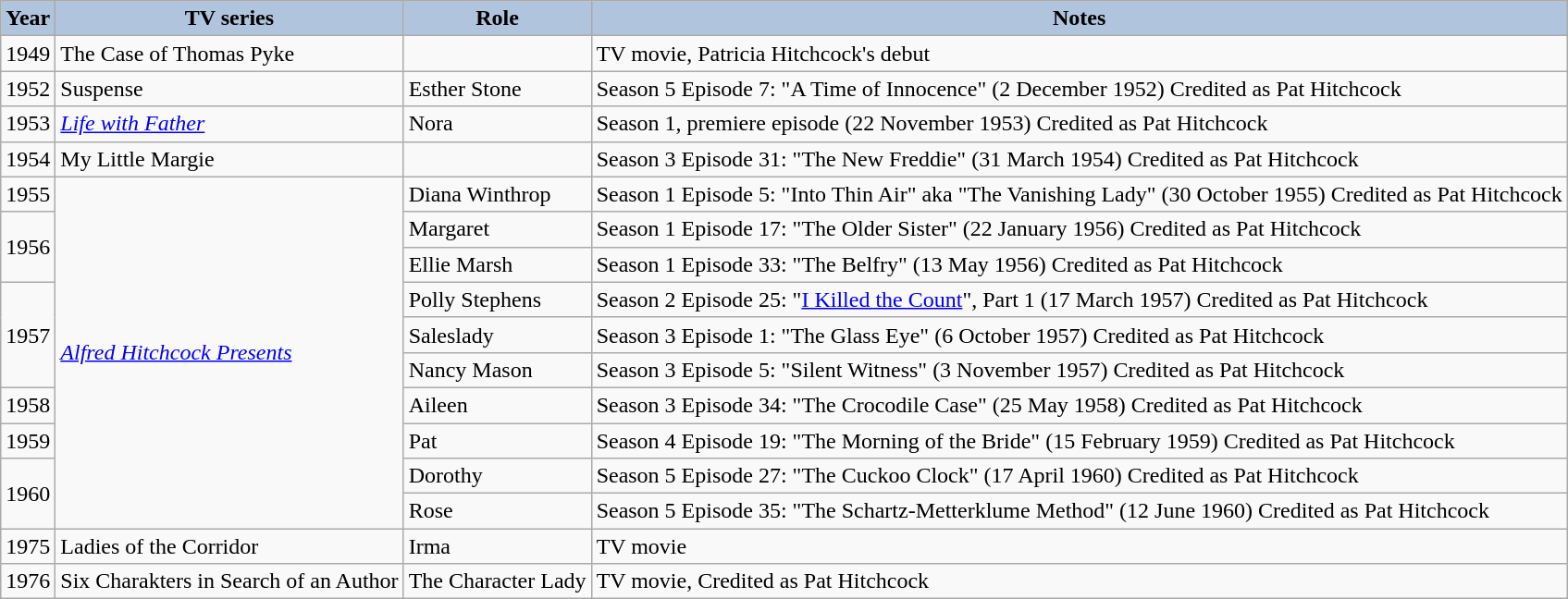<table class="wikitable">
<tr>
<th style="background:#B0C4DE;">Year</th>
<th style="background:#B0C4DE;">TV series</th>
<th style="background:#B0C4DE;">Role</th>
<th style="background:#B0C4DE;">Notes</th>
</tr>
<tr>
<td>1949</td>
<td>The Case of Thomas Pyke</td>
<td></td>
<td>TV movie, Patricia Hitchcock's debut</td>
</tr>
<tr>
<td>1952</td>
<td>Suspense</td>
<td>Esther Stone</td>
<td>Season 5 Episode 7: "A Time of Innocence" (2 December 1952) Credited as Pat Hitchcock</td>
</tr>
<tr>
<td>1953</td>
<td><em><a href='#'>Life with Father</a></em></td>
<td>Nora</td>
<td>Season 1, premiere episode (22 November 1953) Credited as Pat Hitchcock</td>
</tr>
<tr>
<td>1954</td>
<td>My Little Margie</td>
<td></td>
<td>Season 3 Episode 31: "The New Freddie" (31 March 1954) Credited as Pat Hitchcock</td>
</tr>
<tr>
<td>1955</td>
<td rowspan="10"><em><a href='#'>Alfred Hitchcock Presents</a></em></td>
<td>Diana Winthrop</td>
<td>Season 1 Episode 5: "Into Thin Air" aka "The Vanishing Lady" (30 October 1955) Credited as Pat Hitchcock</td>
</tr>
<tr>
<td rowspan="2">1956</td>
<td>Margaret</td>
<td>Season 1 Episode 17: "The Older Sister" (22 January 1956) Credited as Pat Hitchcock</td>
</tr>
<tr>
<td>Ellie Marsh</td>
<td>Season 1 Episode 33: "The Belfry" (13 May 1956) Credited as Pat Hitchcock</td>
</tr>
<tr>
<td rowspan="3">1957</td>
<td>Polly Stephens</td>
<td>Season 2 Episode 25: "<a href='#'>I Killed the Count</a>", Part 1 (17 March 1957) Credited as Pat Hitchcock</td>
</tr>
<tr>
<td>Saleslady</td>
<td>Season 3 Episode 1: "The Glass Eye" (6 October 1957) Credited as Pat Hitchcock</td>
</tr>
<tr>
<td>Nancy Mason</td>
<td>Season 3 Episode 5: "Silent Witness" (3 November 1957) Credited as Pat Hitchcock</td>
</tr>
<tr>
<td>1958</td>
<td>Aileen</td>
<td>Season 3 Episode 34: "The Crocodile Case" (25 May 1958) Credited as Pat Hitchcock</td>
</tr>
<tr>
<td>1959</td>
<td>Pat</td>
<td>Season 4 Episode 19: "The Morning of the Bride" (15 February 1959) Credited as Pat Hitchcock</td>
</tr>
<tr>
<td rowspan="2">1960</td>
<td>Dorothy</td>
<td>Season 5 Episode 27: "The Cuckoo Clock" (17 April 1960) Credited as Pat Hitchcock</td>
</tr>
<tr>
<td>Rose</td>
<td>Season 5 Episode 35: "The Schartz-Metterklume Method" (12 June 1960) Credited as Pat Hitchcock</td>
</tr>
<tr>
<td>1975</td>
<td>Ladies of the Corridor</td>
<td>Irma</td>
<td>TV movie</td>
</tr>
<tr>
<td>1976</td>
<td>Six Charakters in Search of an Author</td>
<td>The Character Lady</td>
<td>TV movie, Credited as Pat Hitchcock</td>
</tr>
</table>
